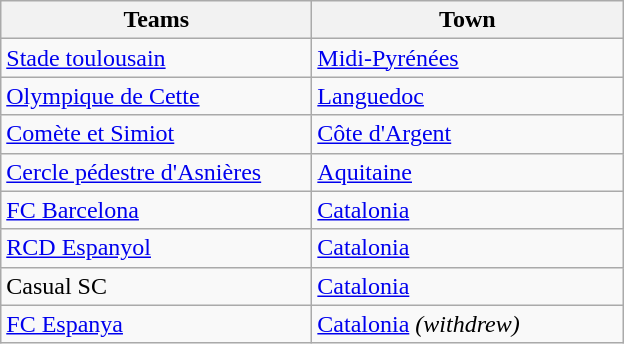<table class="wikitable">
<tr>
<th width=200px>Teams</th>
<th width=200px>Town</th>
</tr>
<tr>
<td><a href='#'>Stade toulousain</a></td>
<td><a href='#'>Midi-Pyrénées</a></td>
</tr>
<tr>
<td><a href='#'>Olympique de Cette</a></td>
<td><a href='#'>Languedoc</a></td>
</tr>
<tr>
<td><a href='#'>Comète et Simiot</a></td>
<td><a href='#'>Côte d'Argent</a></td>
</tr>
<tr>
<td><a href='#'>Cercle pédestre d'Asnières</a></td>
<td><a href='#'>Aquitaine</a></td>
</tr>
<tr>
<td><a href='#'>FC Barcelona</a></td>
<td><a href='#'>Catalonia</a></td>
</tr>
<tr>
<td><a href='#'>RCD Espanyol</a></td>
<td><a href='#'>Catalonia</a></td>
</tr>
<tr>
<td>Casual SC</td>
<td><a href='#'>Catalonia</a></td>
</tr>
<tr>
<td><a href='#'>FC Espanya</a></td>
<td><a href='#'>Catalonia</a> <em>(withdrew)</em></td>
</tr>
</table>
